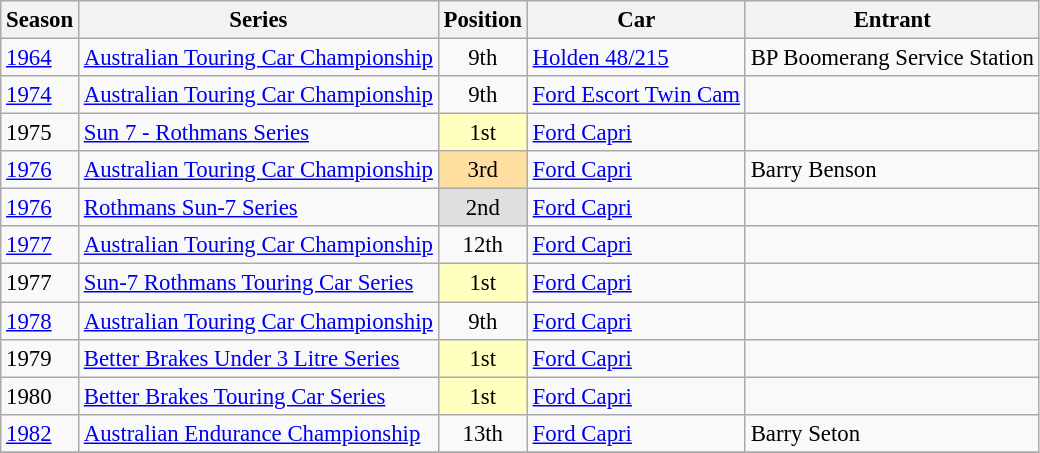<table class="wikitable" style="font-size: 95%;">
<tr>
<th>Season</th>
<th>Series</th>
<th>Position</th>
<th>Car</th>
<th>Entrant</th>
</tr>
<tr>
<td><a href='#'>1964</a></td>
<td><a href='#'>Australian Touring Car Championship</a></td>
<td align="center">9th</td>
<td><a href='#'>Holden 48/215</a></td>
<td>BP Boomerang Service Station</td>
</tr>
<tr>
<td><a href='#'>1974</a></td>
<td><a href='#'>Australian Touring Car Championship</a></td>
<td align="center">9th</td>
<td><a href='#'>Ford Escort Twin Cam</a></td>
<td></td>
</tr>
<tr>
<td>1975</td>
<td><a href='#'>Sun 7 - Rothmans Series</a></td>
<td align="center" style="background:#ffffbf;">1st</td>
<td><a href='#'>Ford Capri</a></td>
<td></td>
</tr>
<tr>
<td><a href='#'>1976</a></td>
<td><a href='#'>Australian Touring Car Championship</a></td>
<td align="center" style="background:#ffdf9f;">3rd</td>
<td><a href='#'>Ford Capri</a></td>
<td>Barry Benson</td>
</tr>
<tr>
<td><a href='#'>1976</a></td>
<td><a href='#'>Rothmans Sun-7 Series</a></td>
<td align="center" style="background:#dfdfdf;">2nd</td>
<td><a href='#'>Ford Capri</a></td>
<td></td>
</tr>
<tr>
<td><a href='#'>1977</a></td>
<td><a href='#'>Australian Touring Car Championship</a></td>
<td align="center">12th</td>
<td><a href='#'>Ford Capri</a></td>
<td></td>
</tr>
<tr>
<td>1977</td>
<td><a href='#'>Sun-7 Rothmans Touring Car Series</a></td>
<td align="center" style="background:#ffffbf;">1st</td>
<td><a href='#'>Ford Capri</a></td>
<td></td>
</tr>
<tr>
<td><a href='#'>1978</a></td>
<td><a href='#'>Australian Touring Car Championship</a></td>
<td align="center">9th</td>
<td><a href='#'>Ford Capri</a></td>
<td></td>
</tr>
<tr>
<td>1979</td>
<td><a href='#'>Better Brakes Under 3 Litre Series</a></td>
<td align="center" style="background:#ffffbf;">1st</td>
<td><a href='#'>Ford Capri</a></td>
<td></td>
</tr>
<tr>
<td>1980</td>
<td><a href='#'>Better Brakes Touring Car Series</a></td>
<td align="center" style="background:#ffffbf;">1st</td>
<td><a href='#'>Ford Capri</a></td>
<td></td>
</tr>
<tr>
<td><a href='#'>1982</a></td>
<td><a href='#'>Australian Endurance Championship</a></td>
<td align="center">13th</td>
<td><a href='#'>Ford Capri</a></td>
<td>Barry Seton</td>
</tr>
<tr>
</tr>
</table>
